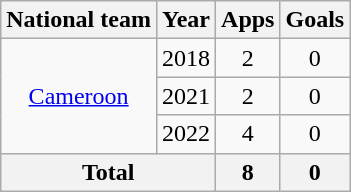<table class="wikitable" style="text-align:center">
<tr>
<th>National team</th>
<th>Year</th>
<th>Apps</th>
<th>Goals</th>
</tr>
<tr>
<td rowspan="3"><a href='#'>Cameroon</a></td>
<td>2018</td>
<td>2</td>
<td>0</td>
</tr>
<tr>
<td>2021</td>
<td>2</td>
<td>0</td>
</tr>
<tr>
<td>2022</td>
<td>4</td>
<td>0</td>
</tr>
<tr>
<th colspan="2">Total</th>
<th>8</th>
<th>0</th>
</tr>
</table>
